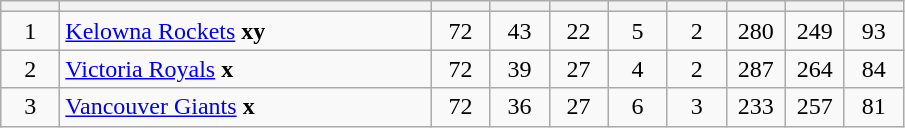<table class="wikitable sortable">
<tr>
<th style="width:2em"></th>
<th style="width:15em;" class="unsortable"></th>
<th style="width:2em;"></th>
<th style="width:2em;"></th>
<th style="width:2em;"></th>
<th style="width:2em;"></th>
<th style="width:2em;"></th>
<th style="width:2em;"></th>
<th style="width:2em;"></th>
<th style="width:2em;"></th>
</tr>
<tr style="font-weight: ; text-align: center;">
<td>1</td>
<td style="text-align:left;"><a href='#'>Kelowna Rockets</a> <strong>xy</strong></td>
<td>72</td>
<td>43</td>
<td>22</td>
<td>5</td>
<td>2</td>
<td>280</td>
<td>249</td>
<td>93</td>
</tr>
<tr style="font-weight: ; text-align: center;">
<td>2</td>
<td style="text-align:left;"><a href='#'>Victoria Royals</a> <strong>x</strong></td>
<td>72</td>
<td>39</td>
<td>27</td>
<td>4</td>
<td>2</td>
<td>287</td>
<td>264</td>
<td>84</td>
</tr>
<tr style="font-weight: ; text-align: center;">
<td>3</td>
<td style="text-align:left;"><a href='#'>Vancouver Giants</a> <strong>x</strong></td>
<td>72</td>
<td>36</td>
<td>27</td>
<td>6</td>
<td>3</td>
<td>233</td>
<td>257</td>
<td>81</td>
</tr>
</table>
